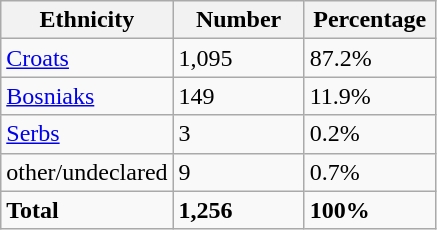<table class="wikitable">
<tr>
<th width="100px">Ethnicity</th>
<th width="80px">Number</th>
<th width="80px">Percentage</th>
</tr>
<tr>
<td><a href='#'>Croats</a></td>
<td>1,095</td>
<td>87.2%</td>
</tr>
<tr>
<td><a href='#'>Bosniaks</a></td>
<td>149</td>
<td>11.9%</td>
</tr>
<tr>
<td><a href='#'>Serbs</a></td>
<td>3</td>
<td>0.2%</td>
</tr>
<tr>
<td>other/undeclared</td>
<td>9</td>
<td>0.7%</td>
</tr>
<tr>
<td><strong>Total</strong></td>
<td><strong>1,256</strong></td>
<td><strong>100%</strong></td>
</tr>
</table>
